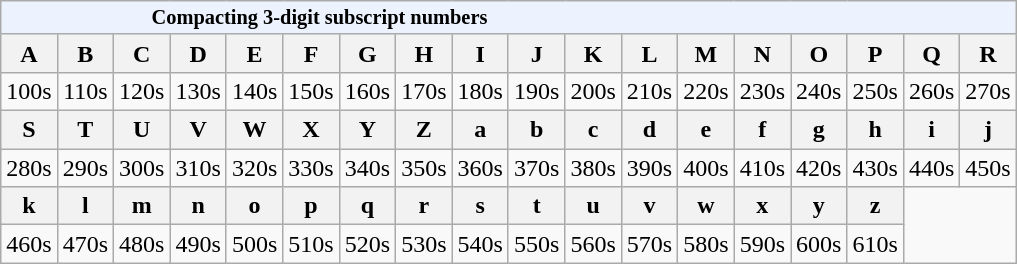<table class="wikitable" style="margin: 20px; text-align: center;">
<tr>
<th colspan=18 style="background:#edf3fe; font-size: 0.85em; text-align: left; padding-left: 100px;">Compacting 3-digit subscript numbers</th>
</tr>
<tr>
<th>A</th>
<th>B</th>
<th>C</th>
<th>D</th>
<th>E</th>
<th>F</th>
<th>G</th>
<th>H</th>
<th>I</th>
<th>J</th>
<th>K</th>
<th>L</th>
<th>M</th>
<th>N</th>
<th>O</th>
<th>P</th>
<th>Q</th>
<th>R</th>
</tr>
<tr>
<td>100s</td>
<td>110s</td>
<td>120s</td>
<td>130s</td>
<td>140s</td>
<td>150s</td>
<td>160s</td>
<td>170s</td>
<td>180s</td>
<td>190s</td>
<td>200s</td>
<td>210s</td>
<td>220s</td>
<td>230s</td>
<td>240s</td>
<td>250s</td>
<td>260s</td>
<td>270s</td>
</tr>
<tr>
<th>S</th>
<th>T</th>
<th>U</th>
<th>V</th>
<th>W</th>
<th>X</th>
<th>Y</th>
<th>Z</th>
<th>a</th>
<th>b</th>
<th>c</th>
<th>d</th>
<th>e</th>
<th>f</th>
<th>g</th>
<th>h</th>
<th>i</th>
<th>j</th>
</tr>
<tr>
<td>280s</td>
<td>290s</td>
<td>300s</td>
<td>310s</td>
<td>320s</td>
<td>330s</td>
<td>340s</td>
<td>350s</td>
<td>360s</td>
<td>370s</td>
<td>380s</td>
<td>390s</td>
<td>400s</td>
<td>410s</td>
<td>420s</td>
<td>430s</td>
<td>440s</td>
<td>450s</td>
</tr>
<tr>
<th>k</th>
<th>l</th>
<th>m</th>
<th>n</th>
<th>o</th>
<th>p</th>
<th>q</th>
<th>r</th>
<th>s</th>
<th>t</th>
<th>u</th>
<th>v</th>
<th>w</th>
<th>x</th>
<th>y</th>
<th>z</th>
</tr>
<tr>
<td>460s</td>
<td>470s</td>
<td>480s</td>
<td>490s</td>
<td>500s</td>
<td>510s</td>
<td>520s</td>
<td>530s</td>
<td>540s</td>
<td>550s</td>
<td>560s</td>
<td>570s</td>
<td>580s</td>
<td>590s</td>
<td>600s</td>
<td>610s</td>
</tr>
</table>
